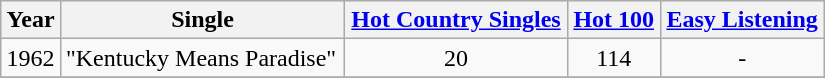<table border=1 cellspacing=0 cellpadding=2 width="550px" class="wikitable">
<tr>
<th align="left">Year</th>
<th align="left">Single</th>
<th align="left"><a href='#'>Hot Country Singles</a></th>
<th align="left"><a href='#'>Hot 100</a></th>
<th align="left"><a href='#'>Easy Listening</a></th>
</tr>
<tr>
<td align="center">1962</td>
<td align="left">"Kentucky Means Paradise"</td>
<td align="center">20</td>
<td align="center">114</td>
<td align="center">-</td>
</tr>
<tr>
</tr>
</table>
